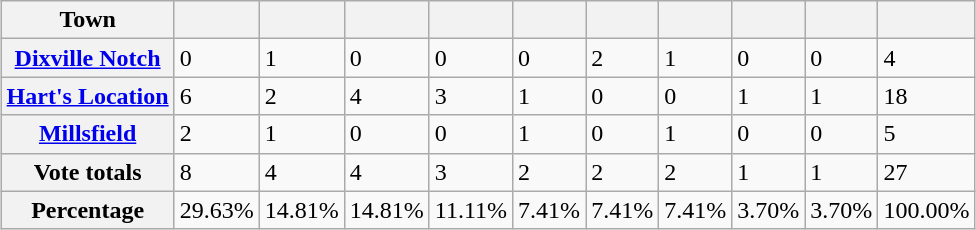<table class="wikitable sortable" style=margin:auto;margin:auto>
<tr valign=bottom>
<th>Town</th>
<th></th>
<th></th>
<th></th>
<th></th>
<th></th>
<th></th>
<th></th>
<th></th>
<th></th>
<th></th>
</tr>
<tr>
<th><a href='#'>Dixville Notch</a></th>
<td>0</td>
<td>1</td>
<td>0</td>
<td>0</td>
<td>0</td>
<td>2</td>
<td>1</td>
<td>0</td>
<td>0</td>
<td>4</td>
</tr>
<tr>
<th><a href='#'>Hart's Location</a></th>
<td>6</td>
<td>2</td>
<td>4</td>
<td>3</td>
<td>1</td>
<td>0</td>
<td>0</td>
<td>1</td>
<td>1</td>
<td>18</td>
</tr>
<tr>
<th><a href='#'>Millsfield</a></th>
<td>2</td>
<td>1</td>
<td>0</td>
<td>0</td>
<td>1</td>
<td>0</td>
<td>1</td>
<td>0</td>
<td>0</td>
<td>5</td>
</tr>
<tr>
<th>Vote totals</th>
<td>8</td>
<td>4</td>
<td>4</td>
<td>3</td>
<td>2</td>
<td>2</td>
<td>2</td>
<td>1</td>
<td>1</td>
<td>27</td>
</tr>
<tr>
<th>Percentage</th>
<td>29.63%</td>
<td>14.81%</td>
<td>14.81%</td>
<td>11.11%</td>
<td>7.41%</td>
<td>7.41%</td>
<td>7.41%</td>
<td>3.70%</td>
<td>3.70%</td>
<td>100.00%</td>
</tr>
</table>
